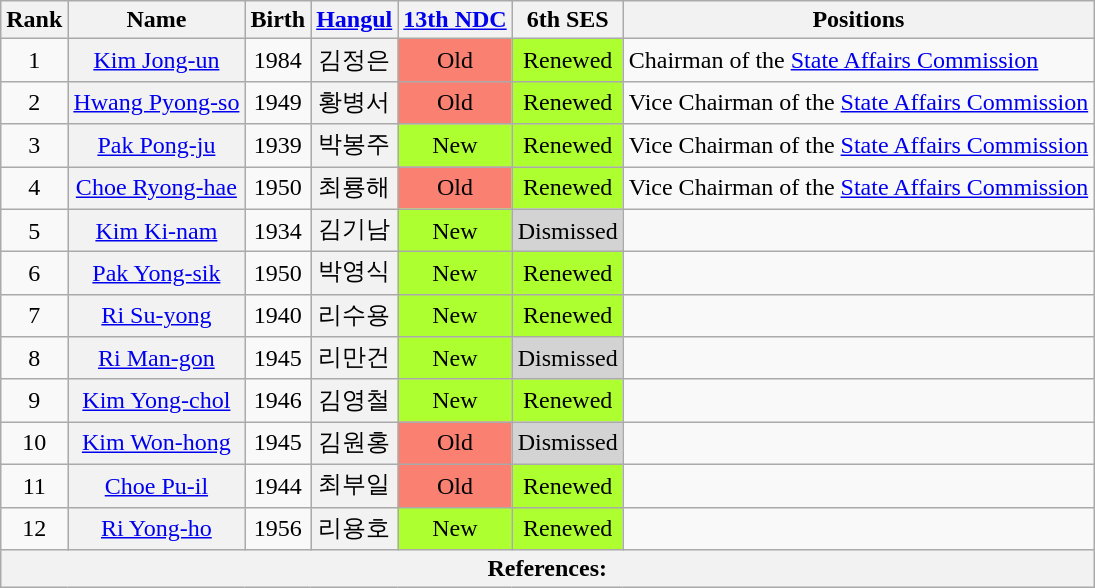<table class="wikitable sortable">
<tr>
<th>Rank</th>
<th>Name</th>
<th>Birth</th>
<th class="unsortable"><a href='#'>Hangul</a></th>
<th><a href='#'>13th NDC</a></th>
<th>6th SES</th>
<th>Positions</th>
</tr>
<tr>
<td align="center">1</td>
<th align="center" scope="row" style="font-weight:normal;"><a href='#'>Kim Jong-un</a></th>
<td align="center">1984</td>
<th align="center" scope="row" style="font-weight:normal;">김정은</th>
<td style="background: Salmon" align="center">Old</td>
<td align="center" style="background: GreenYellow">Renewed</td>
<td>Chairman of the <a href='#'>State Affairs Commission</a></td>
</tr>
<tr>
<td align="center">2</td>
<th align="center" scope="row" style="font-weight:normal;"><a href='#'>Hwang Pyong-so</a></th>
<td align="center">1949</td>
<th align="center" scope="row" style="font-weight:normal;">황병서</th>
<td style="background: Salmon" align="center">Old</td>
<td align="center" style="background: GreenYellow">Renewed</td>
<td>Vice Chairman of the <a href='#'>State Affairs Commission</a></td>
</tr>
<tr>
<td align="center">3</td>
<th align="center" scope="row" style="font-weight:normal;"><a href='#'>Pak Pong-ju</a></th>
<td align="center">1939</td>
<th align="center" scope="row" style="font-weight:normal;">박봉주</th>
<td align="center" style="background: GreenYellow">New</td>
<td align="center" style="background: GreenYellow">Renewed</td>
<td>Vice Chairman of the <a href='#'>State Affairs Commission</a></td>
</tr>
<tr>
<td align="center">4</td>
<th align="center" scope="row" style="font-weight:normal;"><a href='#'>Choe Ryong-hae</a></th>
<td align="center">1950</td>
<th align="center" scope="row" style="font-weight:normal;">최룡해</th>
<td style="background: Salmon" align="center">Old</td>
<td align="center" style="background: GreenYellow">Renewed</td>
<td>Vice Chairman of the <a href='#'>State Affairs Commission</a></td>
</tr>
<tr>
<td align="center">5</td>
<th align="center" scope="row" style="font-weight:normal;"><a href='#'>Kim Ki-nam</a></th>
<td align="center">1934</td>
<th align="center" scope="row" style="font-weight:normal;">김기남</th>
<td align="center" style="background: GreenYellow">New</td>
<td data-sort-value="1" align="center" style="background: LightGray">Dismissed</td>
<td></td>
</tr>
<tr>
<td align="center">6</td>
<th align="center" scope="row" style="font-weight:normal;"><a href='#'>Pak Yong-sik</a></th>
<td align="center">1950</td>
<th align="center" scope="row" style="font-weight:normal;">박영식</th>
<td align="center" style="background: GreenYellow">New</td>
<td align="center" style="background: GreenYellow">Renewed</td>
<td></td>
</tr>
<tr>
<td align="center">7</td>
<th align="center" scope="row" style="font-weight:normal;"><a href='#'>Ri Su-yong</a></th>
<td align="center">1940</td>
<th align="center" scope="row" style="font-weight:normal;">리수용</th>
<td align="center" style="background: GreenYellow">New</td>
<td align="center" style="background: GreenYellow">Renewed</td>
<td></td>
</tr>
<tr>
<td align="center">8</td>
<th align="center" scope="row" style="font-weight:normal;"><a href='#'>Ri Man-gon</a></th>
<td align="center">1945</td>
<th align="center" scope="row" style="font-weight:normal;">리만건</th>
<td align="center" style="background: GreenYellow">New</td>
<td data-sort-value="1" align="center" style="background: LightGray">Dismissed</td>
<td></td>
</tr>
<tr>
<td align="center">9</td>
<th align="center" scope="row" style="font-weight:normal;"><a href='#'>Kim Yong-chol</a></th>
<td align="center">1946</td>
<th align="center" scope="row" style="font-weight:normal;">김영철</th>
<td align="center" style="background: GreenYellow">New</td>
<td align="center" style="background: GreenYellow">Renewed</td>
<td></td>
</tr>
<tr>
<td align="center">10</td>
<th align="center" scope="row" style="font-weight:normal;"><a href='#'>Kim Won-hong</a></th>
<td align="center">1945</td>
<th align="center" scope="row" style="font-weight:normal;">김원홍</th>
<td style="background: Salmon" align="center">Old</td>
<td data-sort-value="1" align="center" style="background: LightGray">Dismissed</td>
<td></td>
</tr>
<tr>
<td align="center">11</td>
<th align="center" scope="row" style="font-weight:normal;"><a href='#'>Choe Pu-il</a></th>
<td align="center">1944</td>
<th align="center" scope="row" style="font-weight:normal;">최부일</th>
<td style="background: Salmon" align="center">Old</td>
<td align="center" style="background: GreenYellow">Renewed</td>
<td></td>
</tr>
<tr>
<td align="center">12</td>
<th align="center" scope="row" style="font-weight:normal;"><a href='#'>Ri Yong-ho</a></th>
<td align="center">1956</td>
<th align="center" scope="row" style="font-weight:normal;">리용호</th>
<td align="center" style="background: GreenYellow">New</td>
<td align="center" style="background: GreenYellow">Renewed</td>
<td></td>
</tr>
<tr>
<th colspan="7" unsortable><strong>References:</strong><br></th>
</tr>
</table>
